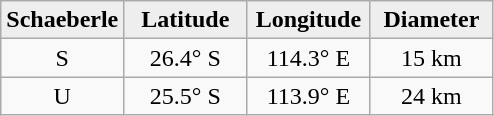<table class="wikitable">
<tr>
<th width="25%" style="background:#eeeeee;">Schaeberle</th>
<th width="25%" style="background:#eeeeee;">Latitude</th>
<th width="25%" style="background:#eeeeee;">Longitude</th>
<th width="25%" style="background:#eeeeee;">Diameter</th>
</tr>
<tr>
<td align="center">S</td>
<td align="center">26.4° S</td>
<td align="center">114.3° E</td>
<td align="center">15 km</td>
</tr>
<tr>
<td align="center">U</td>
<td align="center">25.5° S</td>
<td align="center">113.9° E</td>
<td align="center">24 km</td>
</tr>
</table>
